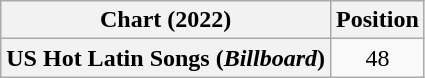<table class="wikitable plainrowheaders" style="text-align:center">
<tr>
<th scope="col">Chart (2022)</th>
<th scope="col">Position</th>
</tr>
<tr>
<th scope="row">US Hot Latin Songs (<em>Billboard</em>)</th>
<td>48</td>
</tr>
</table>
